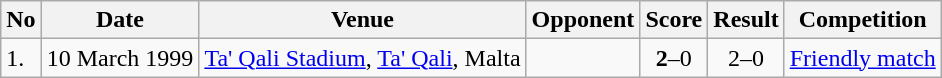<table class="wikitable" style="font-size:100%;">
<tr>
<th>No</th>
<th>Date</th>
<th>Venue</th>
<th>Opponent</th>
<th>Score</th>
<th>Result</th>
<th>Competition</th>
</tr>
<tr>
<td>1.</td>
<td>10 March 1999</td>
<td><a href='#'> Ta' Qali Stadium</a>, <a href='#'>Ta' Qali</a>, Malta</td>
<td></td>
<td align=center><strong>2</strong>–0</td>
<td align=center>2–0</td>
<td><a href='#'> Friendly match</a></td>
</tr>
</table>
